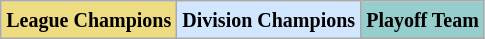<table class="wikitable" border="1">
<tr>
<td bgcolor="#EEDC82"><small><strong>League Champions</strong> </small></td>
<td bgcolor="#D0E7FF"><small><strong>Division Champions</strong> </small></td>
<td bgcolor="#96CDCD"><small><strong>Playoff Team</strong> </small></td>
</tr>
</table>
